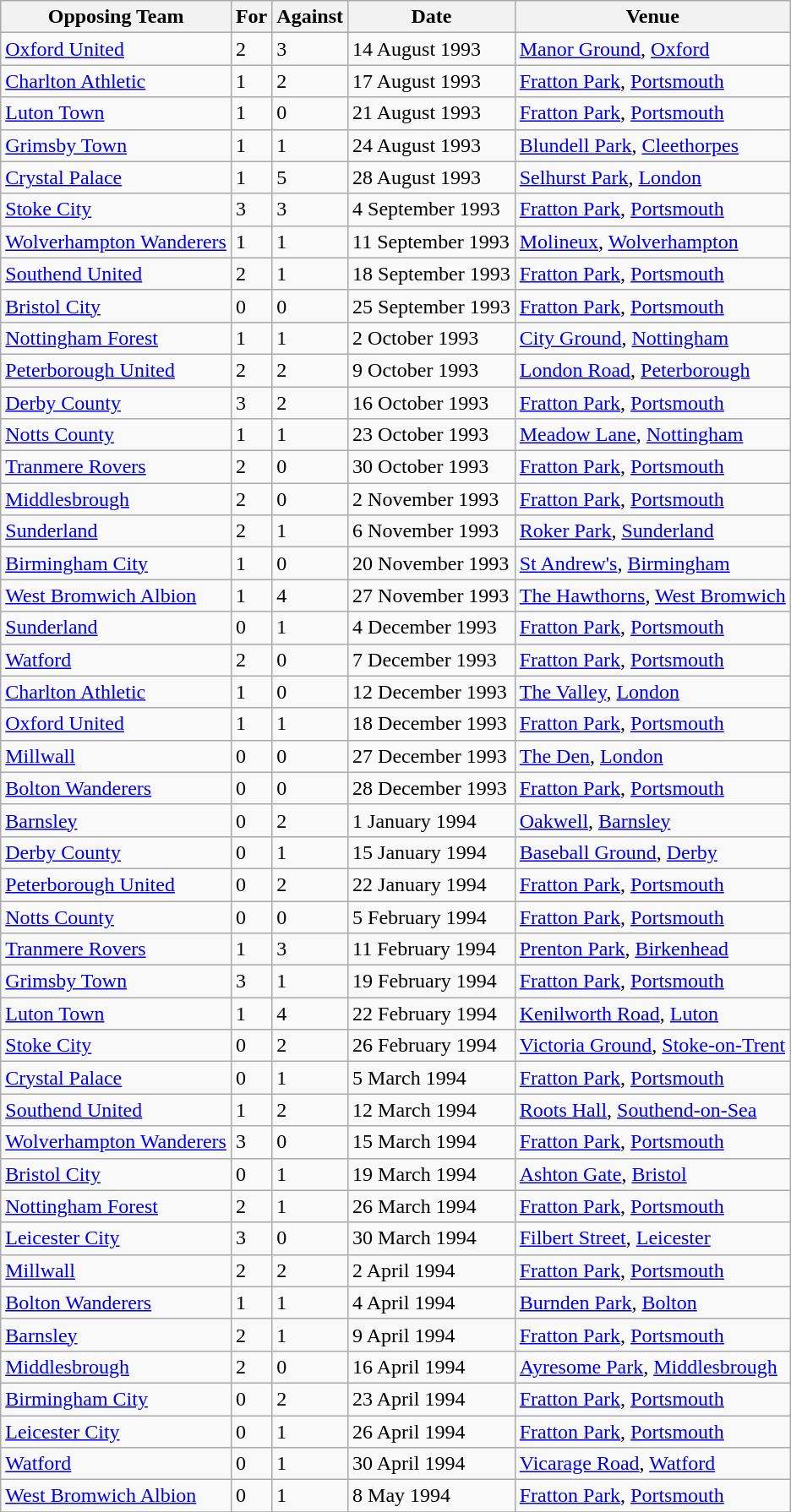<table class="wikitable">
<tr>
<th>Opposing Team</th>
<th>For</th>
<th>Against</th>
<th>Date</th>
<th>Venue</th>
</tr>
<tr>
<td><a href='#'>Oxford United</a></td>
<td>2</td>
<td>3</td>
<td>14 August 1993</td>
<td><a href='#'>Manor Ground</a>, <a href='#'>Oxford</a></td>
</tr>
<tr>
<td><a href='#'>Charlton Athletic</a></td>
<td>1</td>
<td>2</td>
<td>17 August 1993</td>
<td><a href='#'>Fratton Park</a>, <a href='#'>Portsmouth</a></td>
</tr>
<tr>
<td><a href='#'>Luton Town</a></td>
<td>1</td>
<td>0</td>
<td>21 August 1993</td>
<td><a href='#'>Fratton Park</a>, <a href='#'>Portsmouth</a></td>
</tr>
<tr>
<td><a href='#'>Grimsby Town</a></td>
<td>1</td>
<td>1</td>
<td>24 August 1993</td>
<td><a href='#'>Blundell Park</a>, <a href='#'>Cleethorpes</a></td>
</tr>
<tr>
<td><a href='#'>Crystal Palace</a></td>
<td>1</td>
<td>5</td>
<td>28 August 1993</td>
<td><a href='#'>Selhurst Park</a>, <a href='#'>London</a></td>
</tr>
<tr>
<td><a href='#'>Stoke City</a></td>
<td>3</td>
<td>3</td>
<td>4 September 1993</td>
<td><a href='#'>Fratton Park</a>, <a href='#'>Portsmouth</a></td>
</tr>
<tr>
<td><a href='#'>Wolverhampton Wanderers</a></td>
<td>1</td>
<td>1</td>
<td>11 September 1993</td>
<td><a href='#'>Molineux</a>, <a href='#'>Wolverhampton</a></td>
</tr>
<tr>
<td><a href='#'>Southend United</a></td>
<td>2</td>
<td>1</td>
<td>18 September 1993</td>
<td><a href='#'>Fratton Park</a>, <a href='#'>Portsmouth</a></td>
</tr>
<tr>
<td><a href='#'>Bristol City</a></td>
<td>0</td>
<td>0</td>
<td>25 September 1993</td>
<td><a href='#'>Fratton Park</a>, <a href='#'>Portsmouth</a></td>
</tr>
<tr>
<td><a href='#'>Nottingham Forest</a></td>
<td>1</td>
<td>1</td>
<td>2 October 1993</td>
<td><a href='#'>City Ground</a>, <a href='#'>Nottingham</a></td>
</tr>
<tr>
<td><a href='#'>Peterborough United</a></td>
<td>2</td>
<td>2</td>
<td>9 October 1993</td>
<td><a href='#'>London Road</a>, <a href='#'>Peterborough</a></td>
</tr>
<tr>
<td><a href='#'>Derby County</a></td>
<td>3</td>
<td>2</td>
<td>16 October 1993</td>
<td><a href='#'>Fratton Park</a>, <a href='#'>Portsmouth</a></td>
</tr>
<tr>
<td><a href='#'>Notts County</a></td>
<td>1</td>
<td>1</td>
<td>23 October 1993</td>
<td><a href='#'>Meadow Lane</a>, <a href='#'>Nottingham</a></td>
</tr>
<tr>
<td><a href='#'>Tranmere Rovers</a></td>
<td>2</td>
<td>0</td>
<td>30 October 1993</td>
<td><a href='#'>Fratton Park</a>, <a href='#'>Portsmouth</a></td>
</tr>
<tr>
<td><a href='#'>Middlesbrough</a></td>
<td>2</td>
<td>0</td>
<td>2 November 1993</td>
<td><a href='#'>Fratton Park</a>, <a href='#'>Portsmouth</a></td>
</tr>
<tr>
<td><a href='#'>Sunderland</a></td>
<td>2</td>
<td>1</td>
<td>6 November 1993</td>
<td><a href='#'>Roker Park</a>, <a href='#'>Sunderland</a></td>
</tr>
<tr>
<td><a href='#'>Birmingham City</a></td>
<td>1</td>
<td>0</td>
<td>20 November 1993</td>
<td><a href='#'>St Andrew's</a>, <a href='#'>Birmingham</a></td>
</tr>
<tr>
<td><a href='#'>West Bromwich Albion</a></td>
<td>1</td>
<td>4</td>
<td>27 November 1993</td>
<td><a href='#'>The Hawthorns</a>, <a href='#'>West Bromwich</a></td>
</tr>
<tr>
<td><a href='#'>Sunderland</a></td>
<td>0</td>
<td>1</td>
<td>4 December 1993</td>
<td><a href='#'>Fratton Park</a>, <a href='#'>Portsmouth</a></td>
</tr>
<tr>
<td><a href='#'>Watford</a></td>
<td>2</td>
<td>0</td>
<td>7 December 1993</td>
<td><a href='#'>Fratton Park</a>, <a href='#'>Portsmouth</a></td>
</tr>
<tr>
<td><a href='#'>Charlton Athletic</a></td>
<td>1</td>
<td>0</td>
<td>12 December 1993</td>
<td><a href='#'>The Valley</a>, <a href='#'>London</a></td>
</tr>
<tr>
<td><a href='#'>Oxford United</a></td>
<td>1</td>
<td>1</td>
<td>18 December 1993</td>
<td><a href='#'>Fratton Park</a>, <a href='#'>Portsmouth</a></td>
</tr>
<tr>
<td><a href='#'>Millwall</a></td>
<td>0</td>
<td>0</td>
<td>27 December 1993</td>
<td><a href='#'>The Den</a>, <a href='#'>London</a></td>
</tr>
<tr>
<td><a href='#'>Bolton Wanderers</a></td>
<td>0</td>
<td>0</td>
<td>28 December 1993</td>
<td><a href='#'>Fratton Park</a>, <a href='#'>Portsmouth</a></td>
</tr>
<tr>
<td><a href='#'>Barnsley</a></td>
<td>0</td>
<td>2</td>
<td>1 January 1994</td>
<td><a href='#'>Oakwell</a>, <a href='#'>Barnsley</a></td>
</tr>
<tr>
<td><a href='#'>Derby County</a></td>
<td>0</td>
<td>1</td>
<td>15 January 1994</td>
<td><a href='#'>Baseball Ground</a>, <a href='#'>Derby</a></td>
</tr>
<tr>
<td><a href='#'>Peterborough United</a></td>
<td>0</td>
<td>2</td>
<td>22 January 1994</td>
<td><a href='#'>Fratton Park</a>, <a href='#'>Portsmouth</a></td>
</tr>
<tr>
<td><a href='#'>Notts County</a></td>
<td>0</td>
<td>0</td>
<td>5 February 1994</td>
<td><a href='#'>Fratton Park</a>, <a href='#'>Portsmouth</a></td>
</tr>
<tr>
<td><a href='#'>Tranmere Rovers</a></td>
<td>1</td>
<td>3</td>
<td>11 February 1994</td>
<td><a href='#'>Prenton Park</a>, <a href='#'>Birkenhead</a></td>
</tr>
<tr>
<td><a href='#'>Grimsby Town</a></td>
<td>3</td>
<td>1</td>
<td>19 February 1994</td>
<td><a href='#'>Fratton Park</a>, <a href='#'>Portsmouth</a></td>
</tr>
<tr>
<td><a href='#'>Luton Town</a></td>
<td>1</td>
<td>4</td>
<td>22 February 1994</td>
<td><a href='#'>Kenilworth Road</a>, <a href='#'>Luton</a></td>
</tr>
<tr>
<td><a href='#'>Stoke City</a></td>
<td>0</td>
<td>2</td>
<td>26 February 1994</td>
<td><a href='#'>Victoria Ground</a>, <a href='#'>Stoke-on-Trent</a></td>
</tr>
<tr>
<td><a href='#'>Crystal Palace</a></td>
<td>0</td>
<td>1</td>
<td>5 March 1994</td>
<td><a href='#'>Fratton Park</a>, <a href='#'>Portsmouth</a></td>
</tr>
<tr>
<td><a href='#'>Southend United</a></td>
<td>1</td>
<td>2</td>
<td>12 March 1994</td>
<td><a href='#'>Roots Hall</a>, <a href='#'>Southend-on-Sea</a></td>
</tr>
<tr>
<td><a href='#'>Wolverhampton Wanderers</a></td>
<td>3</td>
<td>0</td>
<td>15 March 1994</td>
<td><a href='#'>Fratton Park</a>, <a href='#'>Portsmouth</a></td>
</tr>
<tr>
<td><a href='#'>Bristol City</a></td>
<td>0</td>
<td>1</td>
<td>19 March 1994</td>
<td><a href='#'>Ashton Gate</a>, <a href='#'>Bristol</a></td>
</tr>
<tr>
<td><a href='#'>Nottingham Forest</a></td>
<td>2</td>
<td>1</td>
<td>26 March 1994</td>
<td><a href='#'>Fratton Park</a>, <a href='#'>Portsmouth</a></td>
</tr>
<tr>
<td><a href='#'>Leicester City</a></td>
<td>3</td>
<td>0</td>
<td>30 March 1994</td>
<td><a href='#'>Filbert Street</a>, <a href='#'>Leicester</a></td>
</tr>
<tr>
<td><a href='#'>Millwall</a></td>
<td>2</td>
<td>2</td>
<td>2 April 1994</td>
<td><a href='#'>Fratton Park</a>, <a href='#'>Portsmouth</a></td>
</tr>
<tr>
<td><a href='#'>Bolton Wanderers</a></td>
<td>1</td>
<td>1</td>
<td>4 April 1994</td>
<td><a href='#'>Burnden Park</a>, <a href='#'>Bolton</a></td>
</tr>
<tr>
<td><a href='#'>Barnsley</a></td>
<td>2</td>
<td>1</td>
<td>9 April 1994</td>
<td><a href='#'>Fratton Park</a>, <a href='#'>Portsmouth</a></td>
</tr>
<tr>
<td><a href='#'>Middlesbrough</a></td>
<td>2</td>
<td>0</td>
<td>16 April 1994</td>
<td><a href='#'>Ayresome Park</a>, <a href='#'>Middlesbrough</a></td>
</tr>
<tr>
<td><a href='#'>Birmingham City</a></td>
<td>0</td>
<td>2</td>
<td>23 April 1994</td>
<td><a href='#'>Fratton Park</a>, <a href='#'>Portsmouth</a></td>
</tr>
<tr>
<td><a href='#'>Leicester City</a></td>
<td>0</td>
<td>1</td>
<td>26 April 1994</td>
<td><a href='#'>Fratton Park</a>, <a href='#'>Portsmouth</a></td>
</tr>
<tr>
<td><a href='#'>Watford</a></td>
<td>0</td>
<td>1</td>
<td>30 April 1994</td>
<td><a href='#'>Vicarage Road</a>, <a href='#'>Watford</a></td>
</tr>
<tr>
<td><a href='#'>West Bromwich Albion</a></td>
<td>0</td>
<td>1</td>
<td>8 May 1994</td>
<td><a href='#'>Fratton Park</a>, <a href='#'>Portsmouth</a></td>
</tr>
<tr>
</tr>
</table>
